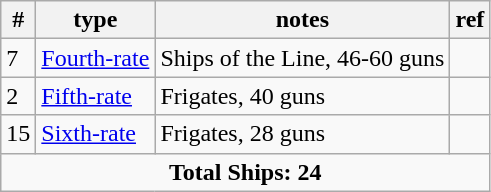<table class="wikitable">
<tr>
<th>#</th>
<th>type</th>
<th>notes</th>
<th>ref</th>
</tr>
<tr>
<td>7</td>
<td><a href='#'>Fourth-rate</a></td>
<td>Ships of the Line, 46-60 guns</td>
<td></td>
</tr>
<tr>
<td>2</td>
<td><a href='#'>Fifth-rate</a></td>
<td>Frigates, 40 guns</td>
<td></td>
</tr>
<tr>
<td>15</td>
<td><a href='#'>Sixth-rate</a></td>
<td>Frigates, 28 guns</td>
<td></td>
</tr>
<tr>
<td colspan=4 style="text-align:center;"><strong>Total Ships: 24</strong></td>
</tr>
</table>
